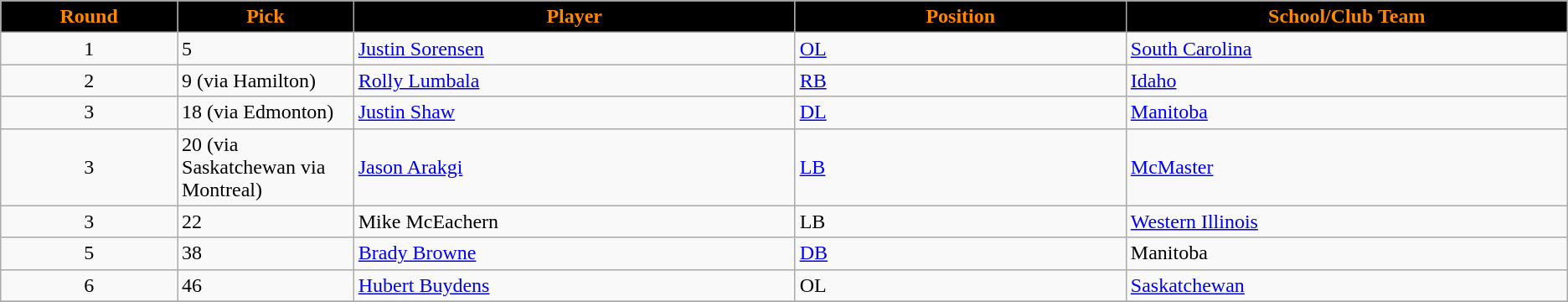<table class="wikitable sortable">
<tr>
<th style="background:black;color:#FF8800;"  width="8%">Round</th>
<th style="background:black;color:#FF8800;"  width="8%">Pick</th>
<th style="background:black;color:#FF8800;"  width="20%">Player</th>
<th style="background:black;color:#FF8800;"  width="15%">Position</th>
<th style="background:black;color:#FF8800;"  width="20%">School/Club Team</th>
</tr>
<tr>
<td align=center>1</td>
<td>5</td>
<td><a href='#'>Justin Sorensen</a></td>
<td><a href='#'>OL</a></td>
<td><a href='#'>South Carolina</a></td>
</tr>
<tr>
<td align=center>2</td>
<td>9 (via Hamilton)</td>
<td><a href='#'>Rolly Lumbala</a></td>
<td><a href='#'>RB</a></td>
<td><a href='#'>Idaho</a></td>
</tr>
<tr>
<td align=center>3</td>
<td>18 (via Edmonton)</td>
<td><a href='#'>Justin Shaw</a></td>
<td><a href='#'>DL</a></td>
<td><a href='#'>Manitoba</a></td>
</tr>
<tr>
<td align=center>3</td>
<td>20 (via Saskatchewan via Montreal)</td>
<td><a href='#'>Jason Arakgi</a></td>
<td><a href='#'>LB</a></td>
<td><a href='#'>McMaster</a></td>
</tr>
<tr>
<td align=center>3</td>
<td>22</td>
<td>Mike McEachern</td>
<td>LB</td>
<td><a href='#'>Western Illinois</a></td>
</tr>
<tr>
<td align=center>5</td>
<td>38</td>
<td><a href='#'>Brady Browne</a></td>
<td><a href='#'>DB</a></td>
<td>Manitoba</td>
</tr>
<tr>
<td align=center>6</td>
<td>46</td>
<td><a href='#'>Hubert Buydens</a></td>
<td>OL</td>
<td><a href='#'>Saskatchewan</a></td>
</tr>
<tr>
</tr>
</table>
